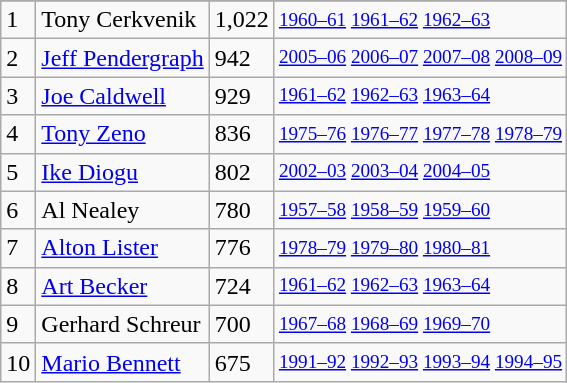<table class="wikitable">
<tr>
</tr>
<tr>
<td>1</td>
<td>Tony Cerkvenik</td>
<td>1,022</td>
<td style="font-size:80%;"><a href='#'>1960–61</a> <a href='#'>1961–62</a> <a href='#'>1962–63</a></td>
</tr>
<tr>
<td>2</td>
<td><a href='#'>Jeff Pendergraph</a></td>
<td>942</td>
<td style="font-size:80%;"><a href='#'>2005–06</a> <a href='#'>2006–07</a> <a href='#'>2007–08</a> <a href='#'>2008–09</a></td>
</tr>
<tr>
<td>3</td>
<td><a href='#'>Joe Caldwell</a></td>
<td>929</td>
<td style="font-size:80%;"><a href='#'>1961–62</a> <a href='#'>1962–63</a> <a href='#'>1963–64</a></td>
</tr>
<tr>
<td>4</td>
<td><a href='#'>Tony Zeno</a></td>
<td>836</td>
<td style="font-size:80%;"><a href='#'>1975–76</a> <a href='#'>1976–77</a> <a href='#'>1977–78</a> <a href='#'>1978–79</a></td>
</tr>
<tr>
<td>5</td>
<td><a href='#'>Ike Diogu</a></td>
<td>802</td>
<td style="font-size:80%;"><a href='#'>2002–03</a> <a href='#'>2003–04</a> <a href='#'>2004–05</a></td>
</tr>
<tr>
<td>6</td>
<td>Al Nealey</td>
<td>780</td>
<td style="font-size:80%;"><a href='#'>1957–58</a> <a href='#'>1958–59</a> <a href='#'>1959–60</a></td>
</tr>
<tr>
<td>7</td>
<td><a href='#'>Alton Lister</a></td>
<td>776</td>
<td style="font-size:80%;"><a href='#'>1978–79</a> <a href='#'>1979–80</a> <a href='#'>1980–81</a></td>
</tr>
<tr>
<td>8</td>
<td><a href='#'>Art Becker</a></td>
<td>724</td>
<td style="font-size:80%;"><a href='#'>1961–62</a> <a href='#'>1962–63</a> <a href='#'>1963–64</a></td>
</tr>
<tr>
<td>9</td>
<td>Gerhard Schreur</td>
<td>700</td>
<td style="font-size:80%;"><a href='#'>1967–68</a> <a href='#'>1968–69</a> <a href='#'>1969–70</a></td>
</tr>
<tr>
<td>10</td>
<td><a href='#'>Mario Bennett</a></td>
<td>675</td>
<td style="font-size:80%;"><a href='#'>1991–92</a> <a href='#'>1992–93</a> <a href='#'>1993–94</a> <a href='#'>1994–95</a></td>
</tr>
</table>
